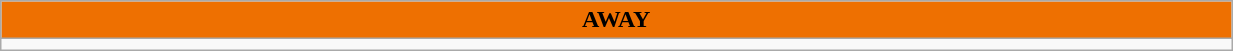<table class="wikitable collapsible collapsed" style="width:65%">
<tr>
<th colspan=6 ! style="color:black; background:#EE7001">AWAY</th>
</tr>
<tr>
<td></td>
</tr>
</table>
